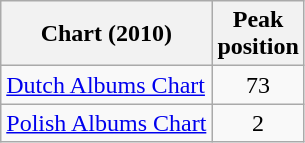<table class="wikitable sortable">
<tr>
<th>Chart (2010)</th>
<th>Peak<br>position</th>
</tr>
<tr>
<td><a href='#'>Dutch Albums Chart</a></td>
<td style="text-align:center;">73</td>
</tr>
<tr>
<td><a href='#'>Polish Albums Chart</a></td>
<td style="text-align:center;">2</td>
</tr>
</table>
